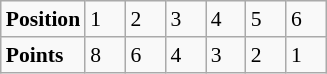<table class="wikitable" style="font-size: 90%;">
<tr>
<td><strong>Position</strong></td>
<td width=20>1</td>
<td width=20>2</td>
<td width=20>3</td>
<td width=20>4</td>
<td width=20>5</td>
<td width=20>6</td>
</tr>
<tr>
<td><strong>Points</strong></td>
<td>8</td>
<td>6</td>
<td>4</td>
<td>3</td>
<td>2</td>
<td>1</td>
</tr>
</table>
